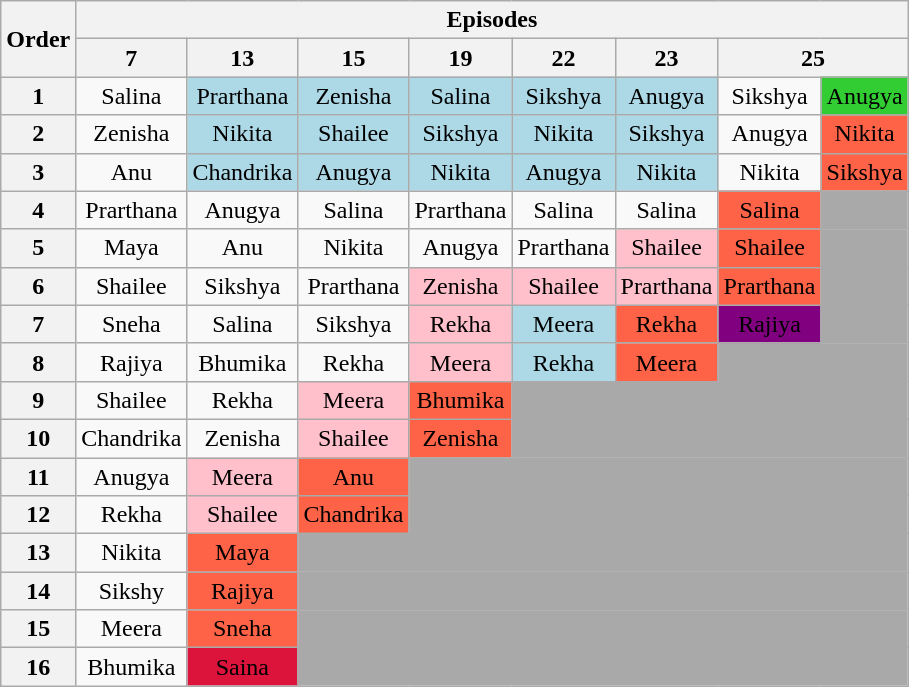<table class="wikitable" style="text-align:center;">
<tr>
<th rowspan=2>Order</th>
<th colspan=8>Episodes</th>
</tr>
<tr>
<th>7</th>
<th>13</th>
<th>15</th>
<th>19</th>
<th>22</th>
<th>23</th>
<th colspan=2>25</th>
</tr>
<tr>
<th>1</th>
<td>Salina</td>
<td bgcolor="lightblue">Prarthana</td>
<td bgcolor="lightblue">Zenisha</td>
<td bgcolor="lightblue">Salina</td>
<td bgcolor="lightblue">Sikshya</td>
<td bgcolor="lightblue">Anugya</td>
<td>Sikshya</td>
<td bgcolor="limegreen">Anugya</td>
</tr>
<tr>
<th>2</th>
<td>Zenisha</td>
<td bgcolor="lightblue">Nikita</td>
<td bgcolor="lightblue">Shailee</td>
<td bgcolor="lightblue">Sikshya</td>
<td bgcolor="lightblue">Nikita</td>
<td bgcolor="lightblue">Sikshya</td>
<td>Anugya</td>
<td bgcolor="tomato">Nikita</td>
</tr>
<tr>
<th>3</th>
<td>Anu</td>
<td bgcolor="lightblue">Chandrika</td>
<td bgcolor="lightblue">Anugya</td>
<td bgcolor="lightblue">Nikita</td>
<td bgcolor="lightblue">Anugya</td>
<td bgcolor="lightblue">Nikita</td>
<td>Nikita</td>
<td bgcolor="tomato">Sikshya</td>
</tr>
<tr>
<th>4</th>
<td>Prarthana</td>
<td>Anugya</td>
<td>Salina</td>
<td>Prarthana</td>
<td>Salina</td>
<td>Salina</td>
<td bgcolor="tomato">Salina</td>
<td bgcolor="darkgray" colspan=10></td>
</tr>
<tr>
<th>5</th>
<td>Maya</td>
<td>Anu</td>
<td>Nikita</td>
<td>Anugya</td>
<td>Prarthana</td>
<td bgcolor="pink">Shailee</td>
<td bgcolor="tomato">Shailee</td>
<td bgcolor="darkgray" colspan=11></td>
</tr>
<tr>
<th>6</th>
<td>Shailee</td>
<td>Sikshya</td>
<td>Prarthana</td>
<td bgcolor="pink">Zenisha</td>
<td bgcolor="pink">Shailee</td>
<td bgcolor="pink">Prarthana</td>
<td bgcolor="tomato">Prarthana</td>
<td bgcolor="darkgray" colspan=11></td>
</tr>
<tr>
<th>7</th>
<td>Sneha</td>
<td>Salina</td>
<td>Sikshya</td>
<td bgcolor="pink">Rekha</td>
<td bgcolor="lightblue">Meera</td>
<td bgcolor="tomato">Rekha</td>
<td bgcolor="purple"><span>Rajiya</span></td>
<td bgcolor="darkgray" colspan=10></td>
</tr>
<tr>
<th>8</th>
<td>Rajiya</td>
<td>Bhumika</td>
<td>Rekha</td>
<td bgcolor="pink">Meera</td>
<td bgcolor="lightblue">Rekha</td>
<td bgcolor="tomato">Meera</td>
<td bgcolor="darkgray" colspan=11></td>
</tr>
<tr>
<th>9</th>
<td>Shailee</td>
<td>Rekha</td>
<td bgcolor="pink">Meera</td>
<td bgcolor="tomato">Bhumika</td>
<td bgcolor="darkgray" colspan=11></td>
</tr>
<tr>
<th>10</th>
<td>Chandrika</td>
<td>Zenisha</td>
<td bgcolor="pink">Shailee</td>
<td bgcolor="tomato">Zenisha</td>
<td bgcolor="darkgray" colspan=11></td>
</tr>
<tr>
<th>11</th>
<td>Anugya</td>
<td bgcolor="pink">Meera</td>
<td bgcolor="tomato">Anu</td>
<td bgcolor="darkgray" colspan=10></td>
</tr>
<tr>
<th>12</th>
<td>Rekha</td>
<td bgcolor="pink">Shailee</td>
<td bgcolor="tomato">Chandrika</td>
<td bgcolor="darkgray" colspan=10></td>
</tr>
<tr>
<th>13</th>
<td>Nikita</td>
<td bgcolor="tomato">Maya</td>
<td bgcolor="darkgray" colspan=9></td>
</tr>
<tr>
<th>14</th>
<td>Sikshy</td>
<td bgcolor="tomato">Rajiya</td>
<td bgcolor="darkgray" colspan=9></td>
</tr>
<tr>
<th>15</th>
<td>Meera</td>
<td bgcolor="tomato">Sneha</td>
<td bgcolor="darkgray" colspan=9></td>
</tr>
<tr>
<th>16</th>
<td>Bhumika</td>
<td bgcolor="crimson"><span>Saina</span></td>
<td bgcolor="darkgray" colspan=9></td>
</tr>
</table>
